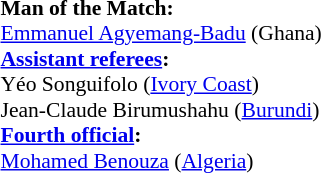<table width=50% style="font-size: 90%">
<tr>
<td><br><strong>Man of the Match:</strong>
<br><a href='#'>Emmanuel Agyemang-Badu</a> (Ghana)<br><strong><a href='#'>Assistant referees</a>:</strong>
<br>Yéo Songuifolo (<a href='#'>Ivory Coast</a>)
<br>Jean-Claude Birumushahu (<a href='#'>Burundi</a>)
<br><strong><a href='#'>Fourth official</a>:</strong>
<br><a href='#'>Mohamed Benouza</a> (<a href='#'>Algeria</a>)</td>
</tr>
</table>
